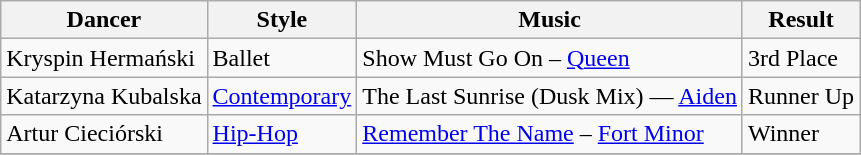<table class="wikitable">
<tr>
<th>Dancer</th>
<th>Style</th>
<th>Music</th>
<th>Result</th>
</tr>
<tr>
<td>Kryspin Hermański</td>
<td>Ballet</td>
<td>Show Must Go On – <a href='#'>Queen</a></td>
<td>3rd Place</td>
</tr>
<tr>
<td>Katarzyna Kubalska</td>
<td><a href='#'>Contemporary</a></td>
<td>The Last Sunrise (Dusk Mix) — <a href='#'>Aiden</a></td>
<td>Runner Up</td>
</tr>
<tr>
<td>Artur Cieciórski</td>
<td><a href='#'>Hip-Hop</a></td>
<td><a href='#'>Remember The Name</a> – <a href='#'>Fort Minor</a></td>
<td>Winner</td>
</tr>
<tr>
</tr>
</table>
